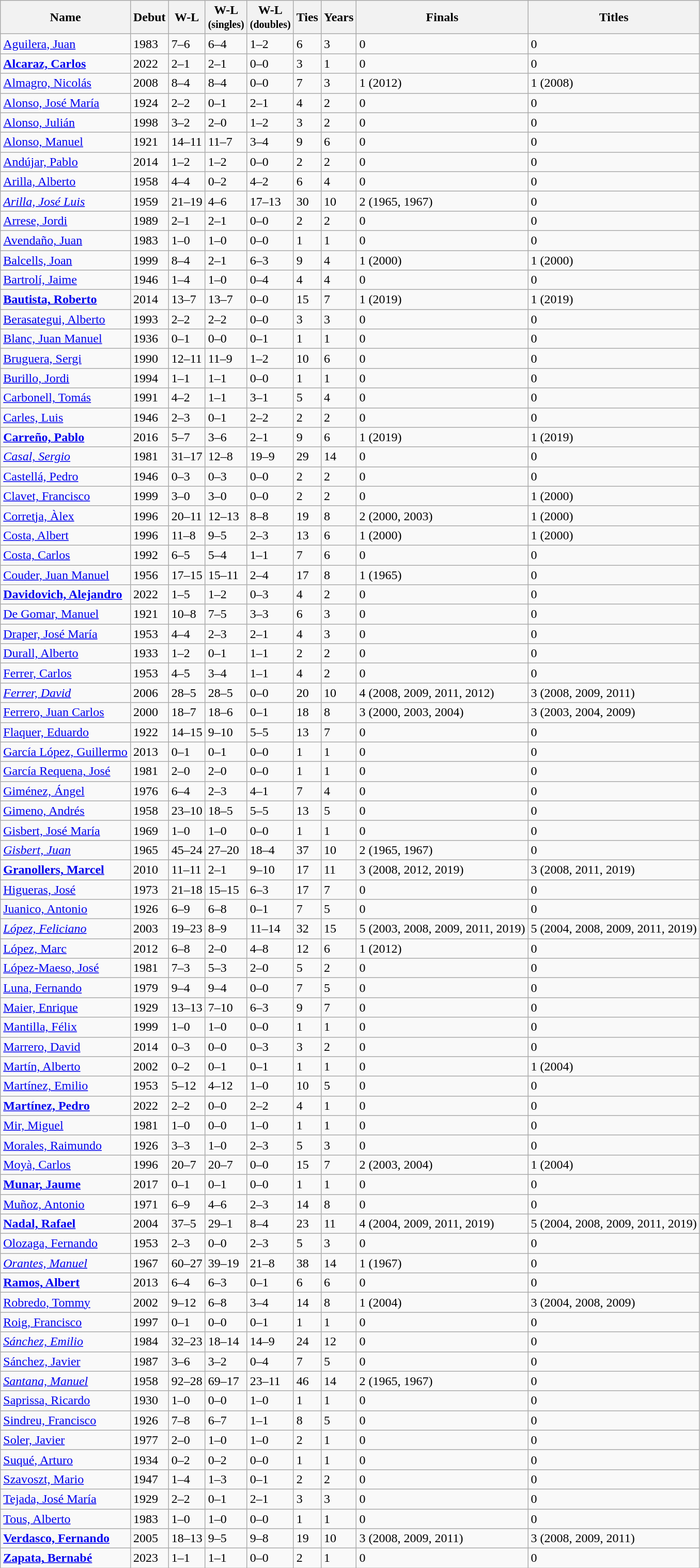<table class="wikitable sortable" border="1">
<tr bgcolor="#efefef">
<th>Name</th>
<th>Debut</th>
<th data-sort-type="number">W-L</th>
<th data-sort-type="number">W-L<br><small>(singles)</small></th>
<th data-sort-type="number">W-L<br><small>(doubles)</small></th>
<th>Ties</th>
<th>Years</th>
<th>Finals</th>
<th>Titles</th>
</tr>
<tr>
<td align="left"><a href='#'>Aguilera, Juan</a></td>
<td>1983</td>
<td>7–6</td>
<td>6–4</td>
<td>1–2</td>
<td>6</td>
<td>3</td>
<td>0</td>
<td>0</td>
</tr>
<tr>
<td align="left"><strong><a href='#'>Alcaraz, Carlos</a></strong></td>
<td>2022</td>
<td>2–1</td>
<td>2–1</td>
<td>0–0</td>
<td>3</td>
<td>1</td>
<td>0</td>
<td>0</td>
</tr>
<tr>
<td align="left"><a href='#'>Almagro, Nicolás</a></td>
<td>2008</td>
<td>8–4</td>
<td>8–4</td>
<td>0–0</td>
<td>7</td>
<td>3</td>
<td>1 (2012)</td>
<td>1 (2008)</td>
</tr>
<tr>
<td align="left"><a href='#'>Alonso, José María</a></td>
<td>1924</td>
<td>2–2</td>
<td>0–1</td>
<td>2–1</td>
<td>4</td>
<td>2</td>
<td>0</td>
<td>0</td>
</tr>
<tr>
<td align="left"><a href='#'>Alonso, Julián</a></td>
<td>1998</td>
<td>3–2</td>
<td>2–0</td>
<td>1–2</td>
<td>3</td>
<td>2</td>
<td>0</td>
<td>0</td>
</tr>
<tr>
<td align="left"><a href='#'>Alonso, Manuel</a></td>
<td>1921</td>
<td>14–11</td>
<td>11–7</td>
<td>3–4</td>
<td>9</td>
<td>6</td>
<td>0</td>
<td>0</td>
</tr>
<tr>
<td align="left"><a href='#'>Andújar, Pablo</a></td>
<td>2014</td>
<td>1–2</td>
<td>1–2</td>
<td>0–0</td>
<td>2</td>
<td>2</td>
<td>0</td>
<td>0</td>
</tr>
<tr>
<td align="left"><a href='#'>Arilla, Alberto</a></td>
<td>1958</td>
<td>4–4</td>
<td>0–2</td>
<td>4–2</td>
<td>6</td>
<td>4</td>
<td>0</td>
<td>0</td>
</tr>
<tr>
<td align="left"><em><a href='#'>Arilla, José Luis</a></em></td>
<td>1959</td>
<td>21–19</td>
<td>4–6</td>
<td>17–13</td>
<td>30</td>
<td>10</td>
<td>2 (1965, 1967)</td>
<td>0</td>
</tr>
<tr>
<td align="left"><a href='#'>Arrese, Jordi</a></td>
<td>1989</td>
<td>2–1</td>
<td>2–1</td>
<td>0–0</td>
<td>2</td>
<td>2</td>
<td>0</td>
<td>0</td>
</tr>
<tr>
<td align="left"><a href='#'>Avendaño, Juan</a></td>
<td>1983</td>
<td>1–0</td>
<td>1–0</td>
<td>0–0</td>
<td>1</td>
<td>1</td>
<td>0</td>
<td>0</td>
</tr>
<tr>
<td align="left"><a href='#'>Balcells, Joan</a></td>
<td>1999</td>
<td>8–4</td>
<td>2–1</td>
<td>6–3</td>
<td>9</td>
<td>4</td>
<td>1 (2000)</td>
<td>1 (2000)</td>
</tr>
<tr>
<td align="left"><a href='#'>Bartrolí, Jaime</a></td>
<td>1946</td>
<td>1–4</td>
<td>1–0</td>
<td>0–4</td>
<td>4</td>
<td>4</td>
<td>0</td>
<td>0</td>
</tr>
<tr>
<td align="left"><strong><a href='#'>Bautista, Roberto</a></strong></td>
<td>2014</td>
<td>13–7</td>
<td>13–7</td>
<td>0–0</td>
<td>15</td>
<td>7</td>
<td>1 (2019)</td>
<td>1 (2019)</td>
</tr>
<tr>
<td align="left"><a href='#'>Berasategui, Alberto</a></td>
<td>1993</td>
<td>2–2</td>
<td>2–2</td>
<td>0–0</td>
<td>3</td>
<td>3</td>
<td>0</td>
<td>0</td>
</tr>
<tr>
<td align="left"><a href='#'>Blanc, Juan Manuel</a></td>
<td>1936</td>
<td>0–1</td>
<td>0–0</td>
<td>0–1</td>
<td>1</td>
<td>1</td>
<td>0</td>
<td>0</td>
</tr>
<tr>
<td align="left"><a href='#'>Bruguera, Sergi</a></td>
<td>1990</td>
<td>12–11</td>
<td>11–9</td>
<td>1–2</td>
<td>10</td>
<td>6</td>
<td>0</td>
<td>0</td>
</tr>
<tr>
<td align="left"><a href='#'>Burillo, Jordi</a></td>
<td>1994</td>
<td>1–1</td>
<td>1–1</td>
<td>0–0</td>
<td>1</td>
<td>1</td>
<td>0</td>
<td>0</td>
</tr>
<tr>
<td align="left"><a href='#'>Carbonell, Tomás</a></td>
<td>1991</td>
<td>4–2</td>
<td>1–1</td>
<td>3–1</td>
<td>5</td>
<td>4</td>
<td>0</td>
<td>0</td>
</tr>
<tr>
<td align="left"><a href='#'>Carles, Luis</a></td>
<td>1946</td>
<td>2–3</td>
<td>0–1</td>
<td>2–2</td>
<td>2</td>
<td>2</td>
<td>0</td>
<td>0</td>
</tr>
<tr>
<td align="left"><strong><a href='#'>Carreño, Pablo</a></strong></td>
<td>2016</td>
<td>5–7</td>
<td>3–6</td>
<td>2–1</td>
<td>9</td>
<td>6</td>
<td>1 (2019)</td>
<td>1 (2019)</td>
</tr>
<tr>
<td align="left"><em><a href='#'>Casal, Sergio</a></em></td>
<td>1981</td>
<td>31–17</td>
<td>12–8</td>
<td>19–9</td>
<td>29</td>
<td>14</td>
<td>0</td>
<td>0</td>
</tr>
<tr>
<td align="left"><a href='#'>Castellá, Pedro</a></td>
<td>1946</td>
<td>0–3</td>
<td>0–3</td>
<td>0–0</td>
<td>2</td>
<td>2</td>
<td>0</td>
<td>0</td>
</tr>
<tr>
<td align="left"><a href='#'>Clavet, Francisco</a></td>
<td>1999</td>
<td>3–0</td>
<td>3–0</td>
<td>0–0</td>
<td>2</td>
<td>2</td>
<td>0</td>
<td>1 (2000)</td>
</tr>
<tr>
<td align="left"><a href='#'>Corretja, Àlex</a></td>
<td>1996</td>
<td>20–11</td>
<td>12–13</td>
<td>8–8</td>
<td>19</td>
<td>8</td>
<td>2 (2000, 2003)</td>
<td>1 (2000)</td>
</tr>
<tr>
<td align="left"><a href='#'>Costa, Albert</a></td>
<td>1996</td>
<td>11–8</td>
<td>9–5</td>
<td>2–3</td>
<td>13</td>
<td>6</td>
<td>1 (2000)</td>
<td>1 (2000)</td>
</tr>
<tr>
<td align="left"><a href='#'>Costa, Carlos</a></td>
<td>1992</td>
<td>6–5</td>
<td>5–4</td>
<td>1–1</td>
<td>7</td>
<td>6</td>
<td>0</td>
<td>0</td>
</tr>
<tr>
<td align="left"><a href='#'>Couder, Juan Manuel</a></td>
<td>1956</td>
<td>17–15</td>
<td>15–11</td>
<td>2–4</td>
<td>17</td>
<td>8</td>
<td>1 (1965)</td>
<td>0</td>
</tr>
<tr>
<td align="left"><strong><a href='#'>Davidovich, Alejandro</a></strong></td>
<td>2022</td>
<td>1–5</td>
<td>1–2</td>
<td>0–3</td>
<td>4</td>
<td>2</td>
<td>0</td>
<td>0</td>
</tr>
<tr>
<td align="left"><a href='#'>De Gomar, Manuel</a></td>
<td>1921</td>
<td>10–8</td>
<td>7–5</td>
<td>3–3</td>
<td>6</td>
<td>3</td>
<td>0</td>
<td>0</td>
</tr>
<tr>
<td align="left"><a href='#'>Draper, José María</a></td>
<td>1953</td>
<td>4–4</td>
<td>2–3</td>
<td>2–1</td>
<td>4</td>
<td>3</td>
<td>0</td>
<td>0</td>
</tr>
<tr>
<td align="left"><a href='#'>Durall, Alberto</a></td>
<td>1933</td>
<td>1–2</td>
<td>0–1</td>
<td>1–1</td>
<td>2</td>
<td>2</td>
<td>0</td>
<td>0</td>
</tr>
<tr>
<td align="left"><a href='#'>Ferrer, Carlos</a></td>
<td>1953</td>
<td>4–5</td>
<td>3–4</td>
<td>1–1</td>
<td>4</td>
<td>2</td>
<td>0</td>
<td>0</td>
</tr>
<tr>
<td align="left"><em><a href='#'>Ferrer, David</a></em></td>
<td>2006</td>
<td>28–5</td>
<td>28–5</td>
<td>0–0</td>
<td>20</td>
<td>10</td>
<td>4 (2008, 2009, 2011, 2012)</td>
<td>3 (2008, 2009, 2011)</td>
</tr>
<tr>
<td align="left"><a href='#'>Ferrero, Juan Carlos</a></td>
<td>2000</td>
<td>18–7</td>
<td>18–6</td>
<td>0–1</td>
<td>18</td>
<td>8</td>
<td>3 (2000, 2003, 2004)</td>
<td>3 (2003, 2004, 2009)</td>
</tr>
<tr>
<td align="left"><a href='#'>Flaquer, Eduardo</a></td>
<td>1922</td>
<td>14–15</td>
<td>9–10</td>
<td>5–5</td>
<td>13</td>
<td>7</td>
<td>0</td>
<td>0</td>
</tr>
<tr>
<td align="left"><a href='#'>García López, Guillermo</a></td>
<td>2013</td>
<td>0–1</td>
<td>0–1</td>
<td>0–0</td>
<td>1</td>
<td>1</td>
<td>0</td>
<td>0</td>
</tr>
<tr>
<td align="left"><a href='#'>García Requena, José</a></td>
<td>1981</td>
<td>2–0</td>
<td>2–0</td>
<td>0–0</td>
<td>1</td>
<td>1</td>
<td>0</td>
<td>0</td>
</tr>
<tr>
<td align="left"><a href='#'>Giménez, Ángel</a></td>
<td>1976</td>
<td>6–4</td>
<td>2–3</td>
<td>4–1</td>
<td>7</td>
<td>4</td>
<td>0</td>
<td>0</td>
</tr>
<tr>
<td align="left"><a href='#'>Gimeno, Andrés</a></td>
<td>1958</td>
<td>23–10</td>
<td>18–5</td>
<td>5–5</td>
<td>13</td>
<td>5</td>
<td>0</td>
<td>0</td>
</tr>
<tr>
<td align="left"><a href='#'>Gisbert, José María</a></td>
<td>1969</td>
<td>1–0</td>
<td>1–0</td>
<td>0–0</td>
<td>1</td>
<td>1</td>
<td>0</td>
<td>0</td>
</tr>
<tr>
<td align="left"><em><a href='#'>Gisbert, Juan</a></em></td>
<td>1965</td>
<td>45–24</td>
<td>27–20</td>
<td>18–4</td>
<td>37</td>
<td>10</td>
<td>2 (1965, 1967)</td>
<td>0</td>
</tr>
<tr>
<td align="left"><strong><a href='#'>Granollers, Marcel</a></strong></td>
<td>2010</td>
<td>11–11</td>
<td>2–1</td>
<td>9–10</td>
<td>17</td>
<td>11</td>
<td>3 (2008, 2012, 2019)</td>
<td>3 (2008, 2011, 2019)</td>
</tr>
<tr>
<td align="left"><a href='#'>Higueras, José</a></td>
<td>1973</td>
<td>21–18</td>
<td>15–15</td>
<td>6–3</td>
<td>17</td>
<td>7</td>
<td>0</td>
<td>0</td>
</tr>
<tr>
<td align="left"><a href='#'>Juanico, Antonio</a></td>
<td>1926</td>
<td>6–9</td>
<td>6–8</td>
<td>0–1</td>
<td>7</td>
<td>5</td>
<td>0</td>
<td>0</td>
</tr>
<tr>
<td align="left"><em><a href='#'>López, Feliciano</a></em></td>
<td>2003</td>
<td>19–23</td>
<td>8–9</td>
<td>11–14</td>
<td>32</td>
<td>15</td>
<td>5 (2003, 2008, 2009, 2011, 2019)</td>
<td>5 (2004, 2008, 2009, 2011, 2019)</td>
</tr>
<tr>
<td align="left"><a href='#'>López, Marc</a></td>
<td>2012</td>
<td>6–8</td>
<td>2–0</td>
<td>4–8</td>
<td>12</td>
<td>6</td>
<td>1 (2012)</td>
<td>0</td>
</tr>
<tr>
<td align="left"><a href='#'>López-Maeso, José</a></td>
<td>1981</td>
<td>7–3</td>
<td>5–3</td>
<td>2–0</td>
<td>5</td>
<td>2</td>
<td>0</td>
<td>0</td>
</tr>
<tr>
<td align="left"><a href='#'>Luna, Fernando</a></td>
<td>1979</td>
<td>9–4</td>
<td>9–4</td>
<td>0–0</td>
<td>7</td>
<td>5</td>
<td>0</td>
<td>0</td>
</tr>
<tr>
<td align="left"><a href='#'>Maier, Enrique</a></td>
<td>1929</td>
<td>13–13</td>
<td>7–10</td>
<td>6–3</td>
<td>9</td>
<td>7</td>
<td>0</td>
<td>0</td>
</tr>
<tr>
<td align="left"><a href='#'>Mantilla, Félix</a></td>
<td>1999</td>
<td>1–0</td>
<td>1–0</td>
<td>0–0</td>
<td>1</td>
<td>1</td>
<td>0</td>
<td>0</td>
</tr>
<tr>
<td align="left"><a href='#'>Marrero, David</a></td>
<td>2014</td>
<td>0–3</td>
<td>0–0</td>
<td>0–3</td>
<td>3</td>
<td>2</td>
<td>0</td>
<td>0</td>
</tr>
<tr>
<td align="left"><a href='#'>Martín, Alberto</a></td>
<td>2002</td>
<td>0–2</td>
<td>0–1</td>
<td>0–1</td>
<td>1</td>
<td>1</td>
<td>0</td>
<td>1 (2004)</td>
</tr>
<tr>
<td align="left"><a href='#'>Martínez, Emilio</a></td>
<td>1953</td>
<td>5–12</td>
<td>4–12</td>
<td>1–0</td>
<td>10</td>
<td>5</td>
<td>0</td>
<td>0</td>
</tr>
<tr>
<td align="left"><strong><a href='#'>Martínez, Pedro</a></strong></td>
<td>2022</td>
<td>2–2</td>
<td>0–0</td>
<td>2–2</td>
<td>4</td>
<td>1</td>
<td>0</td>
<td>0</td>
</tr>
<tr>
<td align="left"><a href='#'>Mir, Miguel</a></td>
<td>1981</td>
<td>1–0</td>
<td>0–0</td>
<td>1–0</td>
<td>1</td>
<td>1</td>
<td>0</td>
<td>0</td>
</tr>
<tr>
<td align="left"><a href='#'>Morales, Raimundo</a></td>
<td>1926</td>
<td>3–3</td>
<td>1–0</td>
<td>2–3</td>
<td>5</td>
<td>3</td>
<td>0</td>
<td>0</td>
</tr>
<tr>
<td align="left"><a href='#'>Moyà, Carlos</a></td>
<td>1996</td>
<td>20–7</td>
<td>20–7</td>
<td>0–0</td>
<td>15</td>
<td>7</td>
<td>2 (2003, 2004)</td>
<td>1 (2004)</td>
</tr>
<tr>
<td align="left"><strong><a href='#'>Munar, Jaume</a></strong></td>
<td>2017</td>
<td>0–1</td>
<td>0–1</td>
<td>0–0</td>
<td>1</td>
<td>1</td>
<td>0</td>
<td>0</td>
</tr>
<tr>
<td align="left"><a href='#'>Muñoz, Antonio</a></td>
<td>1971</td>
<td>6–9</td>
<td>4–6</td>
<td>2–3</td>
<td>14</td>
<td>8</td>
<td>0</td>
<td>0</td>
</tr>
<tr>
<td align="left"><strong><a href='#'>Nadal, Rafael</a></strong></td>
<td>2004</td>
<td>37–5</td>
<td>29–1</td>
<td>8–4</td>
<td>23</td>
<td>11</td>
<td>4 (2004, 2009, 2011, 2019)</td>
<td>5 (2004, 2008, 2009, 2011, 2019)</td>
</tr>
<tr>
<td align="left"><a href='#'>Olozaga, Fernando</a></td>
<td>1953</td>
<td>2–3</td>
<td>0–0</td>
<td>2–3</td>
<td>5</td>
<td>3</td>
<td>0</td>
<td>0</td>
</tr>
<tr>
<td align="left"><em><a href='#'>Orantes, Manuel</a></em></td>
<td>1967</td>
<td>60–27</td>
<td>39–19</td>
<td>21–8</td>
<td>38</td>
<td>14</td>
<td>1 (1967)</td>
<td>0</td>
</tr>
<tr>
<td align="left"><strong><a href='#'>Ramos, Albert</a></strong></td>
<td>2013</td>
<td>6–4</td>
<td>6–3</td>
<td>0–1</td>
<td>6</td>
<td>6</td>
<td>0</td>
<td>0</td>
</tr>
<tr>
<td align="left"><a href='#'>Robredo, Tommy</a></td>
<td>2002</td>
<td>9–12</td>
<td>6–8</td>
<td>3–4</td>
<td>14</td>
<td>8</td>
<td>1 (2004)</td>
<td>3 (2004, 2008, 2009)</td>
</tr>
<tr>
<td align="left"><a href='#'>Roig, Francisco</a></td>
<td>1997</td>
<td>0–1</td>
<td>0–0</td>
<td>0–1</td>
<td>1</td>
<td>1</td>
<td>0</td>
<td>0</td>
</tr>
<tr>
<td align="left"><em><a href='#'>Sánchez, Emilio</a></em></td>
<td>1984</td>
<td>32–23</td>
<td>18–14</td>
<td>14–9</td>
<td>24</td>
<td>12</td>
<td>0</td>
<td>0</td>
</tr>
<tr>
<td align="left"><a href='#'>Sánchez, Javier</a></td>
<td>1987</td>
<td>3–6</td>
<td>3–2</td>
<td>0–4</td>
<td>7</td>
<td>5</td>
<td>0</td>
<td>0</td>
</tr>
<tr>
<td align="left"><em><a href='#'>Santana, Manuel</a></em></td>
<td>1958</td>
<td>92–28</td>
<td>69–17</td>
<td>23–11</td>
<td>46</td>
<td>14</td>
<td>2 (1965, 1967)</td>
<td>0</td>
</tr>
<tr>
<td align="left"><a href='#'>Saprissa, Ricardo</a></td>
<td>1930</td>
<td>1–0</td>
<td>0–0</td>
<td>1–0</td>
<td>1</td>
<td>1</td>
<td>0</td>
<td>0</td>
</tr>
<tr>
<td align="left"><a href='#'>Sindreu, Francisco</a></td>
<td>1926</td>
<td>7–8</td>
<td>6–7</td>
<td>1–1</td>
<td>8</td>
<td>5</td>
<td>0</td>
<td>0</td>
</tr>
<tr>
<td align="left"><a href='#'>Soler, Javier</a></td>
<td>1977</td>
<td>2–0</td>
<td>1–0</td>
<td>1–0</td>
<td>2</td>
<td>1</td>
<td>0</td>
<td>0</td>
</tr>
<tr>
<td align="left"><a href='#'>Suqué, Arturo</a></td>
<td>1934</td>
<td>0–2</td>
<td>0–2</td>
<td>0–0</td>
<td>1</td>
<td>1</td>
<td>0</td>
<td>0</td>
</tr>
<tr>
<td align="left"><a href='#'>Szavoszt, Mario</a></td>
<td>1947</td>
<td>1–4</td>
<td>1–3</td>
<td>0–1</td>
<td>2</td>
<td>2</td>
<td>0</td>
<td>0</td>
</tr>
<tr>
<td align="left"><a href='#'>Tejada, José María</a></td>
<td>1929</td>
<td>2–2</td>
<td>0–1</td>
<td>2–1</td>
<td>3</td>
<td>3</td>
<td>0</td>
<td>0</td>
</tr>
<tr>
<td align="left"><a href='#'>Tous, Alberto</a></td>
<td>1983</td>
<td>1–0</td>
<td>1–0</td>
<td>0–0</td>
<td>1</td>
<td>1</td>
<td>0</td>
<td>0</td>
</tr>
<tr>
<td align="left"><strong><a href='#'>Verdasco, Fernando</a></strong></td>
<td>2005</td>
<td>18–13</td>
<td>9–5</td>
<td>9–8</td>
<td>19</td>
<td>10</td>
<td>3 (2008, 2009, 2011)</td>
<td>3 (2008, 2009, 2011)</td>
</tr>
<tr>
<td align="left"><strong><a href='#'>Zapata, Bernabé</a></strong></td>
<td>2023</td>
<td>1–1</td>
<td>1–1</td>
<td>0–0</td>
<td>2</td>
<td>1</td>
<td>0</td>
<td>0</td>
</tr>
</table>
